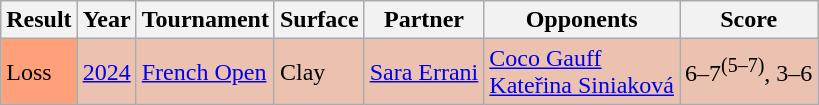<table class="sortable wikitable">
<tr>
<th>Result</th>
<th>Year</th>
<th>Tournament</th>
<th>Surface</th>
<th>Partner</th>
<th>Opponents</th>
<th class="unsortable">Score</th>
</tr>
<tr bgcolor=ebc2af>
<td style=background:#ffa07a>Loss</td>
<td><a href='#'>2024</a></td>
<td><a href='#'>French Open</a></td>
<td>Clay</td>
<td> <a href='#'>Sara Errani</a></td>
<td> <a href='#'>Coco Gauff</a> <br>  <a href='#'>Kateřina Siniaková</a></td>
<td>6–7<sup>(5–7)</sup>, 3–6</td>
</tr>
</table>
